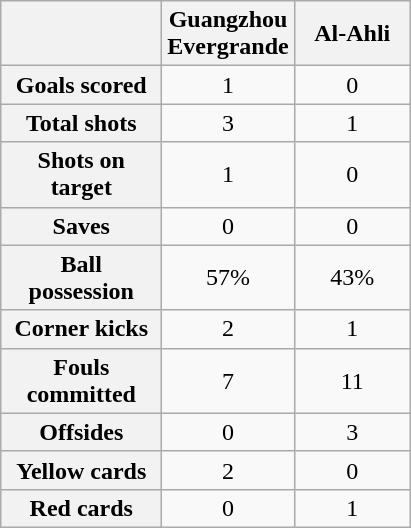<table class="wikitable plainrowheaders" style="text-align: center">
<tr>
<th scope="col" style="width:100px;"></th>
<th scope="col" style="width:70px;">Guangzhou Evergrande</th>
<th scope="col" style="width:70px;">Al-Ahli</th>
</tr>
<tr>
<th scope=row>Goals scored</th>
<td>1</td>
<td>0</td>
</tr>
<tr>
<th scope=row>Total shots</th>
<td>3</td>
<td>1</td>
</tr>
<tr>
<th scope=row>Shots on target</th>
<td>1</td>
<td>0</td>
</tr>
<tr>
<th scope=row>Saves</th>
<td>0</td>
<td>0</td>
</tr>
<tr>
<th scope=row>Ball possession</th>
<td>57%</td>
<td>43%</td>
</tr>
<tr>
<th scope=row>Corner kicks</th>
<td>2</td>
<td>1</td>
</tr>
<tr>
<th scope=row>Fouls committed</th>
<td>7</td>
<td>11</td>
</tr>
<tr>
<th scope=row>Offsides</th>
<td>0</td>
<td>3</td>
</tr>
<tr>
<th scope=row>Yellow cards</th>
<td>2</td>
<td>0</td>
</tr>
<tr>
<th scope=row>Red cards</th>
<td>0</td>
<td>1</td>
</tr>
</table>
